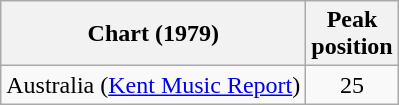<table class="wikitable">
<tr>
<th>Chart (1979)</th>
<th>Peak<br>position</th>
</tr>
<tr>
<td>Australia (<a href='#'>Kent Music Report</a>)</td>
<td align="center">25</td>
</tr>
</table>
